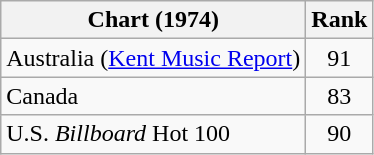<table class="wikitable sortable">
<tr>
<th align="left">Chart (1974)</th>
<th style="text-align:center;">Rank</th>
</tr>
<tr>
<td>Australia (<a href='#'>Kent Music Report</a>)</td>
<td style="text-align:center;">91</td>
</tr>
<tr>
<td>Canada</td>
<td style="text-align:center;">83</td>
</tr>
<tr>
<td>U.S. <em>Billboard</em> Hot 100</td>
<td style="text-align:center;">90</td>
</tr>
</table>
